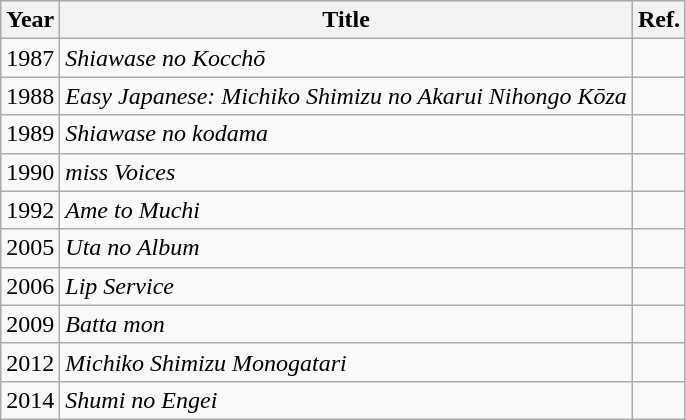<table class="wikitable">
<tr>
<th>Year</th>
<th>Title</th>
<th>Ref.</th>
</tr>
<tr>
<td>1987</td>
<td><em>Shiawase no Kocchō</em></td>
<td></td>
</tr>
<tr>
<td>1988</td>
<td><em>Easy Japanese: Michiko Shimizu no Akarui Nihongo Kōza</em></td>
<td></td>
</tr>
<tr>
<td>1989</td>
<td><em>Shiawase no kodama</em></td>
<td></td>
</tr>
<tr>
<td>1990</td>
<td><em>miss Voices</em></td>
<td></td>
</tr>
<tr>
<td>1992</td>
<td><em>Ame to Muchi</em></td>
<td></td>
</tr>
<tr>
<td>2005</td>
<td><em>Uta no Album</em></td>
<td></td>
</tr>
<tr>
<td>2006</td>
<td><em>Lip Service</em></td>
<td></td>
</tr>
<tr>
<td>2009</td>
<td><em>Batta mon</em></td>
<td></td>
</tr>
<tr>
<td>2012</td>
<td><em>Michiko Shimizu Monogatari</em></td>
<td></td>
</tr>
<tr>
<td>2014</td>
<td><em>Shumi no Engei</em></td>
<td></td>
</tr>
</table>
